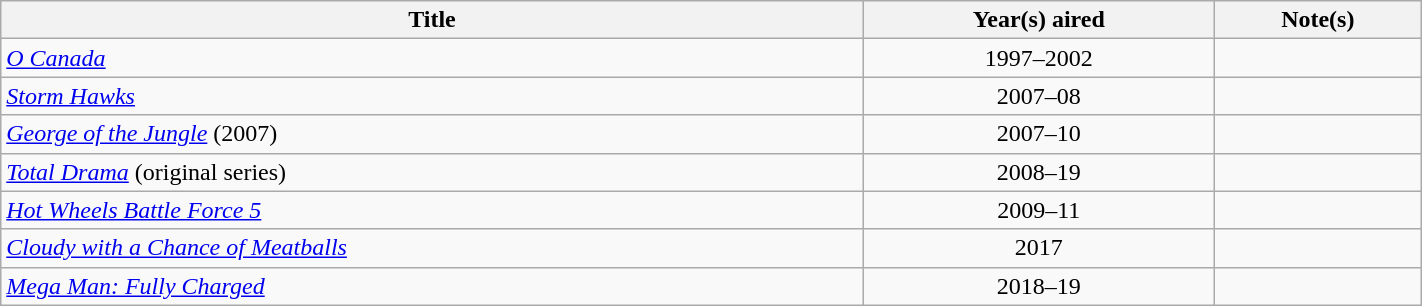<table class="wikitable plainrowheaders sortable" style="width:75%;text-align:center;">
<tr>
<th>Title</th>
<th>Year(s) aired</th>
<th class="unsortable">Note(s)</th>
</tr>
<tr>
<td scope="row" style="text-align:left;"><em><a href='#'>O Canada</a></em></td>
<td>1997–2002</td>
<td></td>
</tr>
<tr>
<td scope="row" style="text-align:left;"><em><a href='#'>Storm Hawks</a></em></td>
<td>2007–08</td>
<td></td>
</tr>
<tr>
<td scope="row" style="text-align:left;"><a href='#'><em>George of the Jungle</em></a> (2007)</td>
<td>2007–10</td>
<td></td>
</tr>
<tr>
<td scope="row" style="text-align:left;"><em><a href='#'>Total Drama</a></em> (original series)</td>
<td>2008–19</td>
<td></td>
</tr>
<tr>
<td scope="row" style="text-align:left;"><em><a href='#'>Hot Wheels Battle Force 5</a></em></td>
<td>2009–11</td>
<td></td>
</tr>
<tr>
<td scope="row" style="text-align:left;"><em><a href='#'>Cloudy with a Chance of Meatballs</a></em></td>
<td>2017</td>
<td></td>
</tr>
<tr>
<td scope="row" style="text-align:left;"><em><a href='#'>Mega Man: Fully Charged</a></em></td>
<td>2018–19</td>
<td></td>
</tr>
</table>
